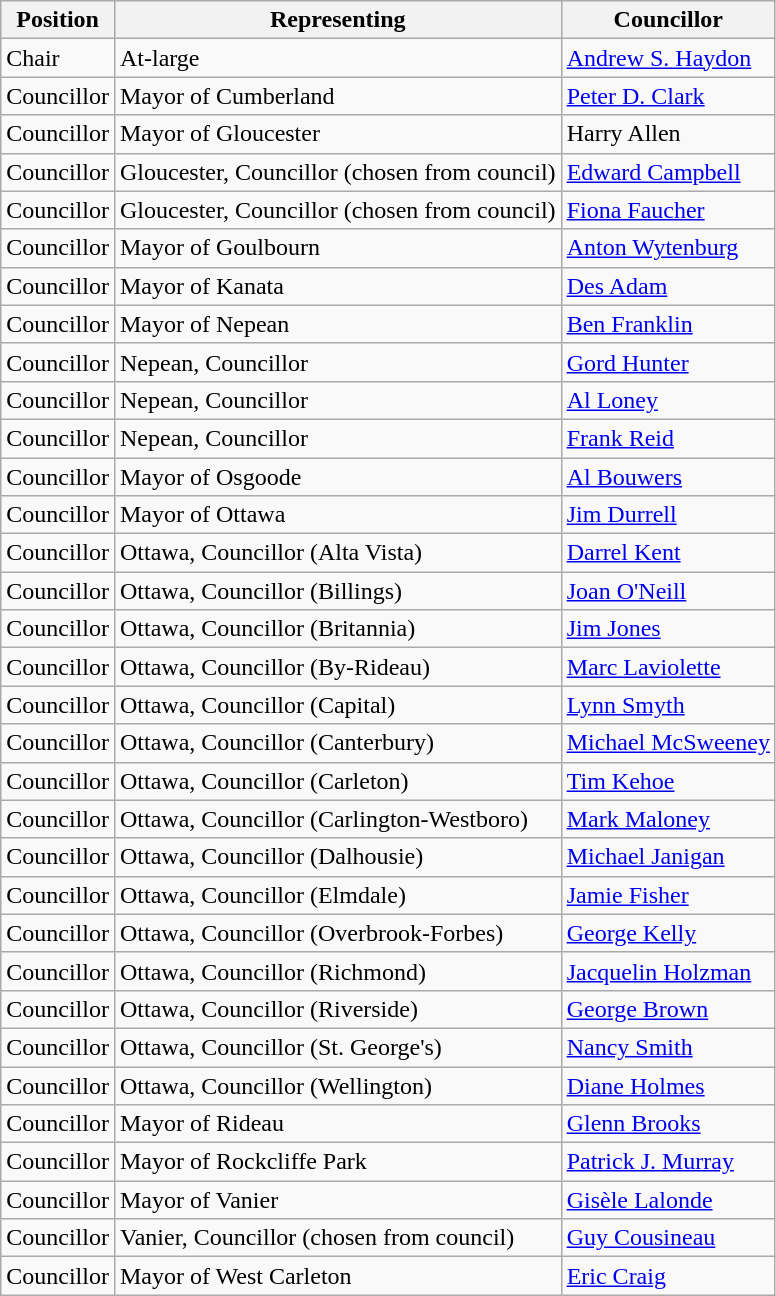<table class="wikitable">
<tr>
<th>Position</th>
<th>Representing</th>
<th>Councillor</th>
</tr>
<tr>
<td>Chair</td>
<td>At-large</td>
<td><a href='#'>Andrew S. Haydon</a></td>
</tr>
<tr>
<td>Councillor</td>
<td>Mayor of Cumberland</td>
<td><a href='#'>Peter D. Clark</a></td>
</tr>
<tr>
<td>Councillor</td>
<td>Mayor of Gloucester</td>
<td>Harry Allen</td>
</tr>
<tr>
<td>Councillor</td>
<td>Gloucester, Councillor  (chosen from council)</td>
<td><a href='#'>Edward Campbell</a></td>
</tr>
<tr>
<td>Councillor</td>
<td>Gloucester, Councillor  (chosen from council)</td>
<td><a href='#'>Fiona Faucher</a></td>
</tr>
<tr>
<td>Councillor</td>
<td>Mayor of Goulbourn</td>
<td><a href='#'>Anton Wytenburg</a></td>
</tr>
<tr>
<td>Councillor</td>
<td>Mayor of Kanata</td>
<td><a href='#'>Des Adam</a></td>
</tr>
<tr>
<td>Councillor</td>
<td>Mayor of Nepean</td>
<td><a href='#'>Ben Franklin</a></td>
</tr>
<tr>
<td>Councillor</td>
<td>Nepean, Councillor</td>
<td><a href='#'>Gord Hunter</a></td>
</tr>
<tr>
<td>Councillor</td>
<td>Nepean, Councillor</td>
<td><a href='#'>Al Loney</a></td>
</tr>
<tr>
<td>Councillor</td>
<td>Nepean, Councillor</td>
<td><a href='#'>Frank Reid</a></td>
</tr>
<tr>
<td>Councillor</td>
<td>Mayor of Osgoode</td>
<td><a href='#'>Al Bouwers</a></td>
</tr>
<tr>
<td>Councillor</td>
<td>Mayor of Ottawa</td>
<td><a href='#'>Jim Durrell</a></td>
</tr>
<tr>
<td>Councillor</td>
<td>Ottawa, Councillor (Alta Vista)</td>
<td><a href='#'>Darrel Kent</a></td>
</tr>
<tr>
<td>Councillor</td>
<td>Ottawa, Councillor (Billings)</td>
<td><a href='#'>Joan O'Neill</a></td>
</tr>
<tr>
<td>Councillor</td>
<td>Ottawa, Councillor (Britannia)</td>
<td><a href='#'>Jim Jones</a></td>
</tr>
<tr>
<td>Councillor</td>
<td>Ottawa, Councillor (By-Rideau)</td>
<td><a href='#'>Marc Laviolette</a></td>
</tr>
<tr>
<td>Councillor</td>
<td>Ottawa, Councillor (Capital)</td>
<td><a href='#'>Lynn Smyth</a></td>
</tr>
<tr>
<td>Councillor</td>
<td>Ottawa, Councillor (Canterbury)</td>
<td><a href='#'>Michael McSweeney</a></td>
</tr>
<tr>
<td>Councillor</td>
<td>Ottawa, Councillor (Carleton)</td>
<td><a href='#'>Tim Kehoe</a></td>
</tr>
<tr>
<td>Councillor</td>
<td>Ottawa, Councillor (Carlington-Westboro)</td>
<td><a href='#'>Mark Maloney</a></td>
</tr>
<tr>
<td>Councillor</td>
<td>Ottawa, Councillor (Dalhousie)</td>
<td><a href='#'>Michael Janigan</a></td>
</tr>
<tr>
<td>Councillor</td>
<td>Ottawa, Councillor (Elmdale)</td>
<td><a href='#'>Jamie Fisher</a></td>
</tr>
<tr>
<td>Councillor</td>
<td>Ottawa, Councillor (Overbrook-Forbes)</td>
<td><a href='#'>George Kelly</a></td>
</tr>
<tr>
<td>Councillor</td>
<td>Ottawa, Councillor (Richmond)</td>
<td><a href='#'>Jacquelin Holzman</a></td>
</tr>
<tr>
<td>Councillor</td>
<td>Ottawa, Councillor (Riverside)</td>
<td><a href='#'>George Brown</a></td>
</tr>
<tr>
<td>Councillor</td>
<td>Ottawa, Councillor (St. George's)</td>
<td><a href='#'>Nancy Smith</a></td>
</tr>
<tr>
<td>Councillor</td>
<td>Ottawa, Councillor (Wellington)</td>
<td><a href='#'>Diane Holmes</a></td>
</tr>
<tr>
<td>Councillor</td>
<td>Mayor of Rideau</td>
<td><a href='#'>Glenn Brooks</a></td>
</tr>
<tr>
<td>Councillor</td>
<td>Mayor of Rockcliffe Park</td>
<td><a href='#'>Patrick J. Murray</a></td>
</tr>
<tr>
<td>Councillor</td>
<td>Mayor of Vanier</td>
<td><a href='#'>Gisèle Lalonde</a></td>
</tr>
<tr>
<td>Councillor</td>
<td>Vanier, Councillor (chosen from council)</td>
<td><a href='#'>Guy Cousineau</a></td>
</tr>
<tr>
<td>Councillor</td>
<td>Mayor of West Carleton</td>
<td><a href='#'>Eric Craig</a></td>
</tr>
</table>
